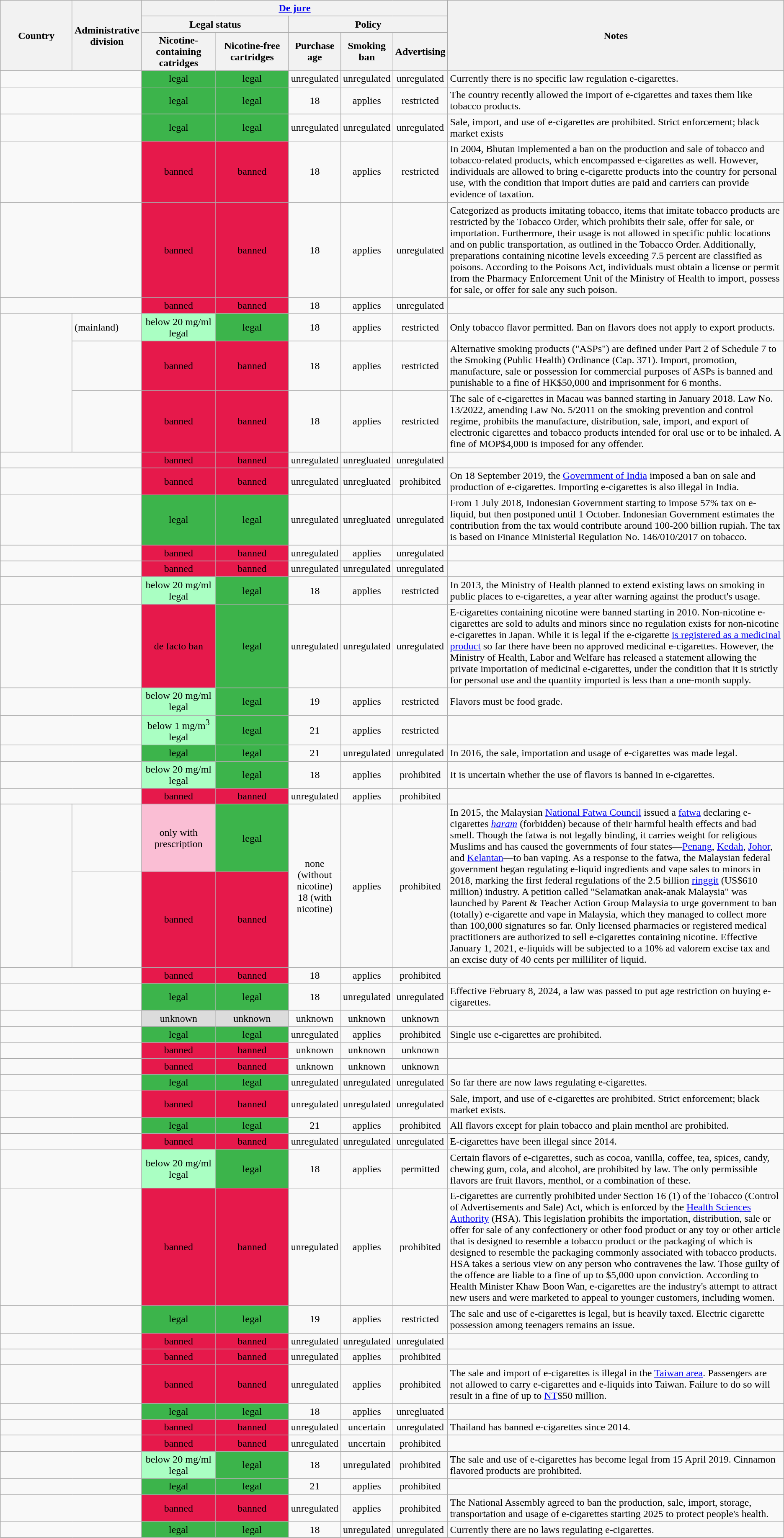<table class="wikitable sortable">
<tr>
<th rowspan="3" style="width:10%;">Country</th>
<th rowspan="3" style="width:5%;">Administrative division</th>
<th colspan="5" style="width:35%;"><a href='#'>De jure</a></th>
<th rowspan="3" style="width:50%;">Notes</th>
</tr>
<tr>
<th colspan="2" style="width:20%;">Legal status</th>
<th colspan="3" style="width:15%;">Policy</th>
</tr>
<tr>
<th style="width:10%;">Nicotine-containing catridges</th>
<th style="width:10%;">Nicotine-free cartridges</th>
<th style="width:5%;">Purchase age</th>
<th style="width:5%;">Smoking ban</th>
<th style="width:5%;">Advertising</th>
</tr>
<tr>
<td colspan=2></td>
<td style="background:#3cb44b" align="center">legal</td>
<td style="background:#3cb44b" align="center">legal</td>
<td align="center">unregulated</td>
<td align="center">unregulated</td>
<td align="center">unregulated</td>
<td>Currently there is no specific law regulation e-cigarettes.</td>
</tr>
<tr>
<td colspan=2></td>
<td style="background:#3cb44b" align="center">legal</td>
<td style="background:#3cb44b" align="center">legal</td>
<td align="center">18</td>
<td align="center">applies</td>
<td align="center">restricted</td>
<td>The country recently allowed the import of e-cigarettes and taxes them like tobacco products.</td>
</tr>
<tr>
<td colspan=2></td>
<td style="background:#3cb44b" align="center">legal</td>
<td style="background:#3cb44b" align="center">legal</td>
<td align="center">unregulated</td>
<td align="center">unregulated</td>
<td align="center">unregulated</td>
<td>Sale, import, and use of e-cigarettes are prohibited. Strict enforcement; black market exists</td>
</tr>
<tr>
<td colspan=2></td>
<td style="background:#e6194B" align="center">banned</td>
<td style="background:#e6194B" align="center">banned</td>
<td align="center">18</td>
<td align="center">applies</td>
<td align="center">restricted</td>
<td>In 2004, Bhutan implemented a ban on the production and sale of tobacco and tobacco-related products, which encompassed e-cigarettes as well. However, individuals are allowed to bring e-cigarette products into the country for personal use, with the condition that import duties are paid and carriers can provide evidence of taxation.</td>
</tr>
<tr>
<td colspan=2></td>
<td style="background:#e6194B" align="center">banned</td>
<td style="background:#e6194B" align="center">banned</td>
<td align="center">18</td>
<td align="center">applies</td>
<td align="center">unregulated</td>
<td>Categorized as products imitating tobacco, items that imitate tobacco products are restricted by the Tobacco Order, which prohibits their sale, offer for sale, or importation. Furthermore, their usage is not allowed in specific public locations and on public transportation, as outlined in the Tobacco Order. Additionally, preparations containing nicotine levels exceeding 7.5 percent are classified as poisons. According to the Poisons Act, individuals must obtain a license or permit from the Pharmacy Enforcement Unit of the Ministry of Health to import, possess for sale, or offer for sale any such poison.</td>
</tr>
<tr>
<td colspan=2></td>
<td style="background:#e6194B" align="center">banned</td>
<td style="background:#e6194B" align="center">banned</td>
<td align="center">18</td>
<td align="center">applies</td>
<td align="center">unregulated</td>
<td></td>
</tr>
<tr>
<td rowspan=3></td>
<td> (mainland)</td>
<td style="background:#aaffc3" align="center">below 20 mg/ml legal</td>
<td style="background:#3cb44b" align="center">legal</td>
<td align="center">18</td>
<td align="center">applies</td>
<td align="center">restricted</td>
<td>Only tobacco flavor permitted. Ban on flavors does not apply to export products.</td>
</tr>
<tr>
<td><em></em></td>
<td style="background:#e6194B" align="center">banned</td>
<td style="background:#e6194B" align="center">banned</td>
<td align="center">18</td>
<td align="center">applies</td>
<td align="center">restricted</td>
<td>Alternative smoking products ("ASPs") are defined under Part 2 of Schedule 7 to the Smoking (Public Health) Ordinance (Cap. 371).  Import, promotion, manufacture, sale or possession for commercial purposes of ASPs is banned and punishable to a fine of HK$50,000 and imprisonment for 6 months.</td>
</tr>
<tr>
<td><em></em></td>
<td style="background:#e6194B" align="center">banned</td>
<td style="background:#e6194B" align="center">banned</td>
<td align="center">18</td>
<td align="center">applies</td>
<td align="center">restricted</td>
<td>The sale of e-cigarettes in Macau was banned starting in January 2018. Law No. 13/2022, amending Law No. 5/2011 on the smoking prevention and control regime, prohibits the manufacture, distribution, sale, import, and export of electronic cigarettes and tobacco products intended for oral use or to be inhaled. A fine of MOP$4,000 is imposed for any offender.</td>
</tr>
<tr>
<td colspan=2></td>
<td style="background:#e6194B" align="center">banned</td>
<td style="background:#e6194B" align="center">banned</td>
<td align="center">unregulated</td>
<td align="center">unregluated</td>
<td align="center">unregulated</td>
<td></td>
</tr>
<tr |->
<td colspan=2></td>
<td style="background:#e6194B" align="center">banned</td>
<td style="background:#e6194B" align="center">banned</td>
<td align="center">unregulated</td>
<td align="center">unregluated</td>
<td align="center">prohibited</td>
<td>On 18 September 2019, the <a href='#'>Government of India</a> imposed a ban on sale and production of e-cigarettes. Importing e-cigarettes is also illegal in India.</td>
</tr>
<tr>
<td colspan=2></td>
<td style="background:#3cb44b" align="center">legal</td>
<td style="background:#3cb44b" align="center">legal</td>
<td align="center">unregulated</td>
<td align="center">unregluated</td>
<td align="center">unregulated</td>
<td>From 1 July 2018, Indonesian Government starting to impose 57% tax on e-liquid, but then postponed until 1 October. Indonesian Government estimates the contribution from the tax would contribute around 100-200 billion rupiah. The tax is based on Finance Ministerial Regulation No. 146/010/2017 on tobacco.</td>
</tr>
<tr>
<td colspan=2></td>
<td style="background:#e6194B" align="center">banned</td>
<td style="background:#e6194B" align="center">banned</td>
<td align="center">unregulated</td>
<td align="center">applies</td>
<td align="center">unregulated</td>
<td></td>
</tr>
<tr>
<td colspan=2></td>
<td style="background:#e6194B" align="center">banned</td>
<td style="background:#e6194B" align="center">banned</td>
<td align="center">unregulated</td>
<td align="center">unregulated</td>
<td align="center">unregulated</td>
<td></td>
</tr>
<tr>
<td colspan=2></td>
<td style="background:#aaffc3" align="center">below 20 mg/ml legal</td>
<td style="background:#3cb44b" align="center">legal</td>
<td align="center">18</td>
<td align="center">applies</td>
<td align="center">restricted</td>
<td>In 2013, the Ministry of Health planned to extend existing laws on smoking in public places to e-cigarettes, a year after warning against the product's usage.</td>
</tr>
<tr>
<td colspan=2></td>
<td style="background:#e6194B" align="center">de facto ban</td>
<td style="background:#3cb44b" align="center">legal</td>
<td align="center">unregulated</td>
<td align="center">unregulated</td>
<td align="center">unregulated</td>
<td>E-cigarettes containing nicotine were banned starting in 2010. Non-nicotine e-cigarettes are sold to adults and minors since no regulation exists for non-nicotine e-cigarettes in Japan. While it is legal if the e-cigarette <a href='#'>is registered as a medicinal product</a> so far there have been no approved medicinal e-cigarettes. However, the Ministry of Health, Labor and Welfare has released a statement allowing the private importation of medicinal e-cigarettes, under the condition that it is strictly for personal use and the quantity imported is less than a one-month supply.</td>
</tr>
<tr>
<td colspan=2></td>
<td style="background:#aaffc3" align="center">below 20 mg/ml legal</td>
<td style="background:#3cb44b" align="center">legal</td>
<td align="center">19</td>
<td align="center">applies</td>
<td align="center">restricted</td>
<td>Flavors must be food grade.</td>
</tr>
<tr>
<td colspan=2></td>
<td style="background:#aaffc3" align="center">below 1 mg/m<sup>3</sup> legal</td>
<td style="background:#3cb44b" align="center">legal</td>
<td align="center">21</td>
<td align="center">applies</td>
<td align="center">restricted</td>
<td></td>
</tr>
<tr>
<td colspan=2></td>
<td style="background:#3cb44b" align="center">legal</td>
<td style="background:#3cb44b" align="center">legal</td>
<td align="center">21</td>
<td align="center">unregulated</td>
<td align="center">unregulated</td>
<td>In 2016, the sale, importation and usage of e-cigarettes was made legal.</td>
</tr>
<tr>
<td colspan=2></td>
<td style="background:#aaffc3" align="center">below 20 mg/ml legal</td>
<td style="background:#3cb44b" align="center">legal</td>
<td align="center">18</td>
<td align="center">applies</td>
<td align="center">prohibited</td>
<td>It is uncertain whether the use of flavors is banned in e-cigarettes.</td>
</tr>
<tr>
<td colspan=2></td>
<td style="background:#e6194B" align="center">banned</td>
<td style="background:#e6194B" align="center">banned</td>
<td align="center">unregulated</td>
<td align="center">applies</td>
<td align="center">prohibited</td>
<td></td>
</tr>
<tr>
<td rowspan=2></td>
<td></td>
<td style="background:#fabed4" align="center">only with prescription</td>
<td style="background:#3cb44b" align="center">legal</td>
<td rowspan=2 align="center">none (without nicotine)<br>18 (with nicotine)</td>
<td rowspan=2 align="center">applies</td>
<td rowspan=2 align="center">prohibited</td>
<td rowspan=2>In 2015, the Malaysian <a href='#'>National Fatwa Council</a> issued a <a href='#'>fatwa</a> declaring e-cigarettes <em><a href='#'>haram</a></em> (forbidden) because of their harmful health effects and bad smell. Though the fatwa is not legally binding, it carries weight for religious Muslims and has caused the governments of four states—<a href='#'>Penang</a>, <a href='#'>Kedah</a>, <a href='#'>Johor</a>, and <a href='#'>Kelantan</a>—to ban vaping. As a response to the fatwa, the Malaysian federal government began regulating e-liquid ingredients and vape sales to minors in 2018, marking the first federal regulations of the 2.5 billion <a href='#'>ringgit</a> (US$610 million) industry. A petition called "Selamatkan anak-anak Malaysia" was launched by Parent & Teacher Action Group Malaysia to urge government to ban (totally) e-cigarette and vape in Malaysia, which they managed to collect more than 100,000 signatures so far. Only licensed pharmacies or registered medical practitioners are authorized to sell e-cigarettes containing nicotine. Effective January 1, 2021, e-liquids will be subjected to a 10% ad valorem excise tax and an excise duty of 40 cents per milliliter of liquid.</td>
</tr>
<tr>
<td><br><br><br></td>
<td style="background:#e6194B" align="center">banned</td>
<td style="background:#e6194B" align="center">banned</td>
</tr>
<tr>
<td colspan=2></td>
<td style="background:#e6194B" align="center">banned</td>
<td style="background:#e6194B" align="center">banned</td>
<td align="center">18</td>
<td align="center">applies</td>
<td align="center">prohibited</td>
<td></td>
</tr>
<tr>
<td colspan=2></td>
<td style="background:#3cb44b" align="center">legal</td>
<td style="background:#3cb44b" align="center">legal</td>
<td align="center">18</td>
<td align="center">unregulated</td>
<td align="center">unregulated</td>
<td>Effective February 8, 2024, a law was passed to put age restriction on buying e-cigarettes.<br></td>
</tr>
<tr>
<td colspan=2></td>
<td style="background:#DCDCDC" align="center">unknown</td>
<td style="background:#DCDCDC" align="center">unknown</td>
<td align="center">unknown</td>
<td align="center">unknown</td>
<td align="center">unknown</td>
<td></td>
</tr>
<tr>
<td colspan=2></td>
<td style="background:#3cb44b" align="center">legal</td>
<td style="background:#3cb44b" align="center">legal</td>
<td align="center">unregulated</td>
<td align="center">applies</td>
<td align="center">prohibited</td>
<td>Single use e-cigarettes are prohibited.</td>
</tr>
<tr>
<td colspan=2></td>
<td style="background:#e6194B" align="center">banned</td>
<td style="background:#e6194B" align="center">banned</td>
<td align="center">unknown</td>
<td align="center">unknown</td>
<td align="center">unknown</td>
<td></td>
</tr>
<tr>
<td colspan=2></td>
<td style="background:#e6194B" align="center">banned</td>
<td style="background:#e6194B" align="center">banned</td>
<td align="center">unknown</td>
<td align="center">unknown</td>
<td align="center">unknown</td>
<td></td>
</tr>
<tr>
<td colspan=2></td>
<td style="background:#3cb44b" align="center">legal</td>
<td style="background:#3cb44b" align="center">legal</td>
<td align="center">unregulated</td>
<td align="center">unregulated</td>
<td align="center">unregulated</td>
<td>So far there are now laws regulating e-cigarettes.</td>
</tr>
<tr>
<td colspan=2></td>
<td style="background:#e6194B" align="center">banned</td>
<td style="background:#e6194B" align="center">banned</td>
<td align="center">unregulated</td>
<td align="center">unregulated</td>
<td align="center">unregulated</td>
<td>Sale, import, and use of e-cigarettes are prohibited. Strict enforcement; black market exists.</td>
</tr>
<tr>
<td colspan=2></td>
<td style="background:#3cb44b" align="center">legal</td>
<td style="background:#3cb44b" align="center">legal</td>
<td align="center">21</td>
<td align="center">applies</td>
<td align="center">prohibited</td>
<td>All flavors except for plain tobacco and plain menthol are prohibited.</td>
</tr>
<tr>
<td colspan=2></td>
<td style="background:#e6194B" align="center">banned</td>
<td style="background:#e6194B" align="center">banned</td>
<td align="center">unregulated</td>
<td align="center">unregulated</td>
<td align="center">unregulated</td>
<td>E-cigarettes have been illegal since 2014.</td>
</tr>
<tr>
<td colspan=2></td>
<td style="background:#aaffc3" align="center">below 20 mg/ml legal</td>
<td style="background:#3cb44b" align="center">legal</td>
<td align="center">18</td>
<td align="center">applies</td>
<td align="center">permitted</td>
<td>Certain flavors of e-cigarettes, such as cocoa, vanilla, coffee, tea, spices, candy, chewing gum, cola, and alcohol, are prohibited by law. The only permissible flavors are fruit flavors, menthol, or a combination of these.</td>
</tr>
<tr>
<td colspan=2></td>
<td style="background:#e6194B" align="center">banned</td>
<td style="background:#e6194B" align="center">banned</td>
<td align="center">unregulated</td>
<td align="center">applies</td>
<td align="center">prohibited</td>
<td>E-cigarettes are currently prohibited under Section 16 (1) of the Tobacco (Control of Advertisements and Sale) Act, which is enforced by the <a href='#'>Health Sciences Authority</a> (HSA). This legislation prohibits the importation, distribution, sale or offer for sale of any confectionery or other food product or any toy or other article that is designed to resemble a tobacco product or the packaging of which is designed to resemble the packaging commonly associated with tobacco products. HSA takes a serious view on any person who contravenes the law. Those guilty of the offence are liable to a fine of up to $5,000 upon conviction. According to Health Minister Khaw Boon Wan, e-cigarettes are the industry's attempt to attract new users and were marketed to appeal to younger customers, including women.</td>
</tr>
<tr>
<td colspan=2></td>
<td style="background:#3cb44b" align="center">legal</td>
<td style="background:#3cb44b" align="center">legal</td>
<td align="center">19</td>
<td align="center">applies</td>
<td align="center">restricted</td>
<td>The sale and use of e-cigarettes is legal, but is heavily taxed. Electric cigarette possession among teenagers remains an issue.</td>
</tr>
<tr>
<td colspan=2></td>
<td style="background:#e6194B" align="center">banned</td>
<td style="background:#e6194B" align="center">banned</td>
<td align="center">unregulated</td>
<td align="center">unregulated</td>
<td align="center">unregulated</td>
<td></td>
</tr>
<tr>
<td colspan=2></td>
<td style="background:#e6194B" align="center">banned</td>
<td style="background:#e6194B" align="center">banned</td>
<td align="center">unregulated</td>
<td align="center">applies</td>
<td align="center">prohibited</td>
<td></td>
</tr>
<tr>
<td colspan=2></td>
<td style="background:#e6194B" align="center">banned</td>
<td style="background:#e6194B" align="center">banned</td>
<td align="center">unregulated</td>
<td align="center">applies</td>
<td align="center">prohibited</td>
<td>The sale and import of e-cigarettes is illegal in the <a href='#'>Taiwan area</a>. Passengers are not allowed to carry e-cigarettes and e-liquids into Taiwan. Failure to do so will result in a fine of up to <a href='#'>NT</a>$50 million.</td>
</tr>
<tr>
<td colspan=2></td>
<td style="background:#3cb44b" align="center">legal</td>
<td style="background:#3cb44b" align="center">legal</td>
<td align="center">18</td>
<td align="center">applies</td>
<td align="center">unregluated</td>
<td></td>
</tr>
<tr>
<td colspan=2></td>
<td style="background:#e6194B" align="center">banned</td>
<td style="background:#e6194B" align="center">banned</td>
<td align="center">unregulated</td>
<td align="center">uncertain</td>
<td align="center">unregulated</td>
<td>Thailand has banned e-cigarettes since 2014.</td>
</tr>
<tr>
<td colspan=2></td>
<td style="background:#e6194B" align="center">banned</td>
<td style="background:#e6194B" align="center">banned</td>
<td align="center">unregulated</td>
<td align="center">uncertain</td>
<td align="center">prohibited</td>
<td></td>
</tr>
<tr>
<td colspan=2></td>
<td style="background:#aaffc3" align="center">below 20 mg/ml legal</td>
<td style="background:#3cb44b" align="center">legal</td>
<td align="center">18</td>
<td align="center">unregulated</td>
<td align="center">prohibited</td>
<td>The sale and use of e-cigarettes has become legal from 15 April 2019. Cinnamon flavored products are prohibited.</td>
</tr>
<tr>
<td colspan=2></td>
<td style="background:#3cb44b" align="center">legal</td>
<td style="background:#3cb44b" align="center">legal</td>
<td align="center">21</td>
<td align="center">applies</td>
<td align="center">prohibited</td>
<td></td>
</tr>
<tr>
<td colspan=2></td>
<td style="background:#e6194B" align="center">banned</td>
<td style="background:#e6194B" align="center">banned</td>
<td align="center">unregulated</td>
<td align="center">applies</td>
<td align="center">prohibited</td>
<td>The National Assembly agreed to ban the production, sale, import, storage, transportation and usage of e-cigarettes starting 2025 to protect people's health.</td>
</tr>
<tr>
<td colspan=2></td>
<td style="background:#3cb44b" align="center">legal</td>
<td style="background:#3cb44b" align="center">legal</td>
<td align="center">18</td>
<td align="center">unregulated</td>
<td align="center">unregulated</td>
<td>Currently there are no laws regulating e-cigarettes.</td>
</tr>
</table>
